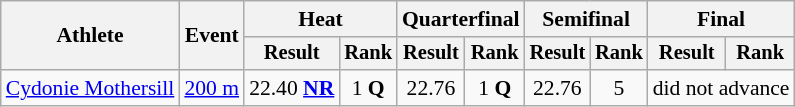<table class="wikitable" style="font-size:90%">
<tr>
<th rowspan="2">Athlete</th>
<th rowspan="2">Event</th>
<th colspan="2">Heat</th>
<th colspan="2">Quarterfinal</th>
<th colspan="2">Semifinal</th>
<th colspan="2">Final</th>
</tr>
<tr style="font-size:95%">
<th>Result</th>
<th>Rank</th>
<th>Result</th>
<th>Rank</th>
<th>Result</th>
<th>Rank</th>
<th>Result</th>
<th>Rank</th>
</tr>
<tr align=center>
<td align=left><a href='#'>Cydonie Mothersill</a></td>
<td align=left><a href='#'>200 m</a></td>
<td>22.40 <strong><a href='#'>NR</a></strong></td>
<td>1 <strong>Q</strong></td>
<td>22.76</td>
<td>1 <strong>Q</strong></td>
<td>22.76</td>
<td>5</td>
<td colspan=2>did not advance</td>
</tr>
</table>
